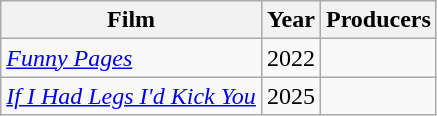<table class="wikitable plainrowheaders">
<tr>
<th>Film</th>
<th>Year</th>
<th>Producers</th>
</tr>
<tr>
<td><em><a href='#'>Funny Pages</a></em></td>
<td>2022</td>
<td></td>
</tr>
<tr>
<td><em><a href='#'>If I Had Legs I'd Kick You</a></em></td>
<td>2025</td>
<td></td>
</tr>
</table>
